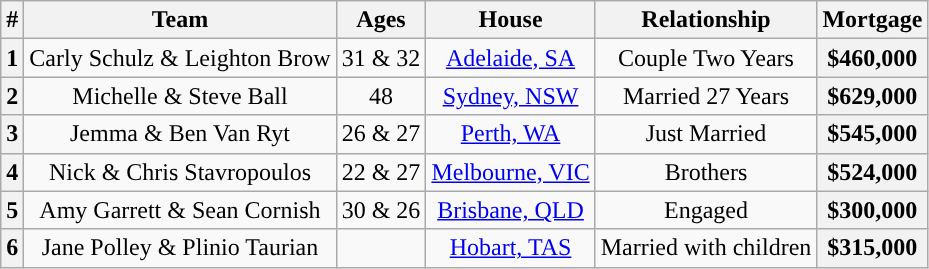<table class="wikitable" style="text-align: center;”">
<tr valign="top">
<th>#</th>
<th>Team</th>
<th>Ages</th>
<th>House</th>
<th>Relationship</th>
<th>Mortgage</th>
</tr>
<tr>
<th scope="col" style="background; color:black;">1</th>
<td>Carly Schulz & Leighton Brow</td>
<td>31 & 32</td>
<td><a href='#'>Adelaide, SA</a></td>
<td>Couple Two Years</td>
<th>$460,000</th>
</tr>
<tr>
<th scope="col" style="background:; color:black;">2</th>
<td>Michelle & Steve Ball</td>
<td>48</td>
<td><a href='#'>Sydney, NSW</a></td>
<td>Married 27 Years</td>
<th>$629,000</th>
</tr>
<tr>
<th scope="col" style="background:; color:black;">3</th>
<td>Jemma & Ben Van Ryt</td>
<td>26 & 27</td>
<td><a href='#'>Perth, WA</a></td>
<td>Just Married</td>
<th>$545,000</th>
</tr>
<tr>
<th scope="col" style="background:; color:black;">4</th>
<td>Nick & Chris Stavropoulos</td>
<td>22 & 27</td>
<td><a href='#'>Melbourne, VIC</a></td>
<td>Brothers</td>
<th>$524,000</th>
</tr>
<tr>
<th scope="col" style="background:; color:black;">5</th>
<td>Amy Garrett & Sean Cornish</td>
<td>30 & 26</td>
<td><a href='#'>Brisbane, QLD</a></td>
<td>Engaged</td>
<th>$300,000</th>
</tr>
<tr>
<th scope="col" style="background:; color:black;">6</th>
<td>Jane Polley & Plinio Taurian</td>
<td></td>
<td><a href='#'>Hobart, TAS</a></td>
<td>Married with children</td>
<th>$315,000</th>
</tr>
</table>
